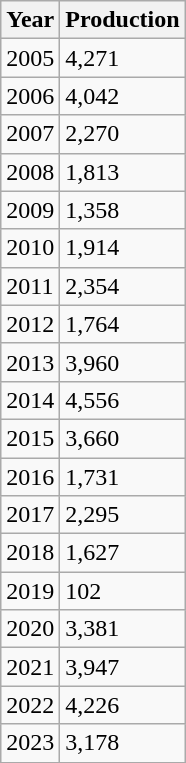<table class="wikitable">
<tr>
<th>Year</th>
<th>Production</th>
</tr>
<tr>
<td>2005</td>
<td>4,271</td>
</tr>
<tr>
<td>2006</td>
<td>4,042</td>
</tr>
<tr>
<td>2007</td>
<td>2,270</td>
</tr>
<tr>
<td>2008</td>
<td>1,813</td>
</tr>
<tr>
<td>2009</td>
<td>1,358</td>
</tr>
<tr>
<td>2010</td>
<td>1,914</td>
</tr>
<tr>
<td>2011</td>
<td>2,354</td>
</tr>
<tr>
<td>2012</td>
<td>1,764</td>
</tr>
<tr>
<td>2013</td>
<td>3,960</td>
</tr>
<tr>
<td>2014</td>
<td>4,556</td>
</tr>
<tr>
<td>2015</td>
<td>3,660</td>
</tr>
<tr>
<td>2016</td>
<td>1,731</td>
</tr>
<tr>
<td>2017</td>
<td>2,295</td>
</tr>
<tr>
<td>2018</td>
<td>1,627</td>
</tr>
<tr>
<td>2019</td>
<td>102</td>
</tr>
<tr>
<td>2020</td>
<td>3,381</td>
</tr>
<tr>
<td>2021</td>
<td>3,947</td>
</tr>
<tr>
<td>2022</td>
<td>4,226</td>
</tr>
<tr>
<td>2023</td>
<td>3,178</td>
</tr>
</table>
